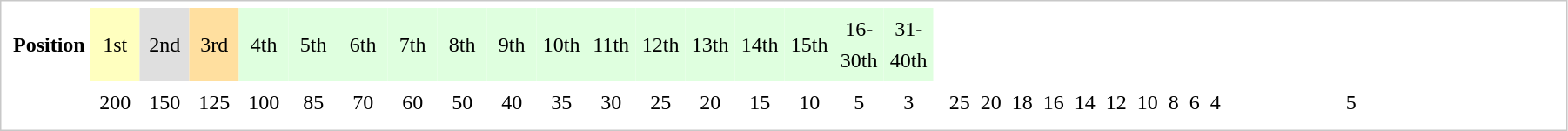<table cellpadding="4" cellspacing="0"  style="border: 1px solid rgb(200,200,200); color: black; margin: 0 0 0.5em 0; background-color: rgb(255, 255, 255); padding: 5px; float: left; clear: left; ; text-align: center; vertical-align: top; font-size: 100%; line-height: 1.5em;">
<tr>
<td align="left"><strong>Position</strong></td>
<td width=30 bgcolor="#ffffbf">1st</td>
<td width=30 bgcolor="#dfdfdf">2nd</td>
<td width=30 bgcolor="#ffdf9f">3rd</td>
<td width=30 bgcolor="#dfffdf">4th</td>
<td width=30 bgcolor="#dfffdf">5th</td>
<td width=30 bgcolor="#dfffdf">6th</td>
<td width=30 bgcolor="#dfffdf">7th</td>
<td width=30 bgcolor="#dfffdf">8th</td>
<td width=30 bgcolor="#dfffdf">9th</td>
<td width=30 bgcolor="#dfffdf">10th</td>
<td width=30 bgcolor="#dfffdf">11th</td>
<td width=30 bgcolor="#dfffdf">12th</td>
<td width=30 bgcolor="#dfffdf">13th</td>
<td width=30 bgcolor="#dfffdf">14th</td>
<td width=30 bgcolor="#dfffdf">15th</td>
<td width=30 bgcolor="#dfffdf">16-30th</td>
<td width=30 bgcolor="#dfffdf">31-40th</td>
</tr>
<tr>
<td align="left"></td>
<td>200</td>
<td>150</td>
<td>125</td>
<td>100</td>
<td>85</td>
<td>70</td>
<td>60</td>
<td>50</td>
<td>40</td>
<td>35</td>
<td>30</td>
<td>25</td>
<td>20</td>
<td>15</td>
<td>10</td>
<td>5</td>
<td>3<br></td>
<td align="left"></td>
<td>25</td>
<td>20</td>
<td>18</td>
<td>16</td>
<td>14</td>
<td>12</td>
<td>10</td>
<td>8</td>
<td>6</td>
<td>4</td>
<td></td>
<td></td>
<td></td>
<td></td>
<td></td>
<td></td>
<td></td>
<td></td>
<td></td>
<td><br></td>
<td align="left"></td>
<td>5</td>
<td></td>
<td></td>
<td></td>
<td></td>
<td></td>
<td></td>
<td></td>
<td></td>
<td></td>
<td></td>
<td></td>
<td></td>
<td></td>
<td></td>
<td></td>
<td></td>
<td></td>
<td></td>
<td></td>
</tr>
</table>
